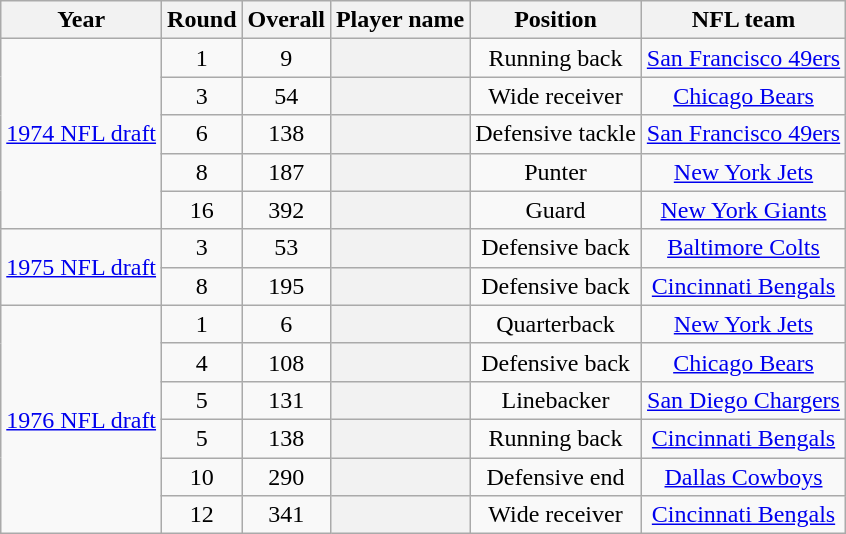<table class="wikitable sortable" style="text-align:center">
<tr>
<th scope="col">Year</th>
<th scope="col">Round</th>
<th scope="col">Overall</th>
<th scope="col">Player name</th>
<th scope="col">Position</th>
<th scope="col">NFL team</th>
</tr>
<tr>
<td rowspan=5><a href='#'>1974 NFL draft</a><br></td>
<td>1</td>
<td>9</td>
<th></th>
<td>Running back</td>
<td><a href='#'>San Francisco 49ers</a></td>
</tr>
<tr>
<td>3</td>
<td>54</td>
<th></th>
<td>Wide receiver</td>
<td><a href='#'>Chicago Bears</a></td>
</tr>
<tr>
<td>6</td>
<td>138</td>
<th></th>
<td>Defensive tackle</td>
<td><a href='#'>San Francisco 49ers</a></td>
</tr>
<tr>
<td>8</td>
<td>187</td>
<th></th>
<td>Punter</td>
<td><a href='#'>New York Jets</a></td>
</tr>
<tr>
<td>16</td>
<td>392</td>
<th></th>
<td>Guard</td>
<td><a href='#'>New York Giants</a></td>
</tr>
<tr>
<td rowspan=2><a href='#'>1975 NFL draft</a><br></td>
<td>3</td>
<td>53</td>
<th></th>
<td>Defensive back</td>
<td><a href='#'>Baltimore Colts</a></td>
</tr>
<tr>
<td>8</td>
<td>195</td>
<th></th>
<td>Defensive back</td>
<td><a href='#'>Cincinnati Bengals</a></td>
</tr>
<tr>
<td rowspan=6><a href='#'>1976 NFL draft</a><br></td>
<td>1</td>
<td>6</td>
<th></th>
<td>Quarterback</td>
<td><a href='#'>New York Jets</a></td>
</tr>
<tr>
<td>4</td>
<td>108</td>
<th></th>
<td>Defensive back</td>
<td><a href='#'>Chicago Bears</a></td>
</tr>
<tr>
<td>5</td>
<td>131</td>
<th></th>
<td>Linebacker</td>
<td><a href='#'>San Diego Chargers</a></td>
</tr>
<tr>
<td>5</td>
<td>138</td>
<th></th>
<td>Running back</td>
<td><a href='#'>Cincinnati Bengals</a></td>
</tr>
<tr>
<td>10</td>
<td>290</td>
<th></th>
<td>Defensive end</td>
<td><a href='#'>Dallas Cowboys</a></td>
</tr>
<tr>
<td>12</td>
<td>341</td>
<th></th>
<td>Wide receiver</td>
<td><a href='#'>Cincinnati Bengals</a></td>
</tr>
</table>
